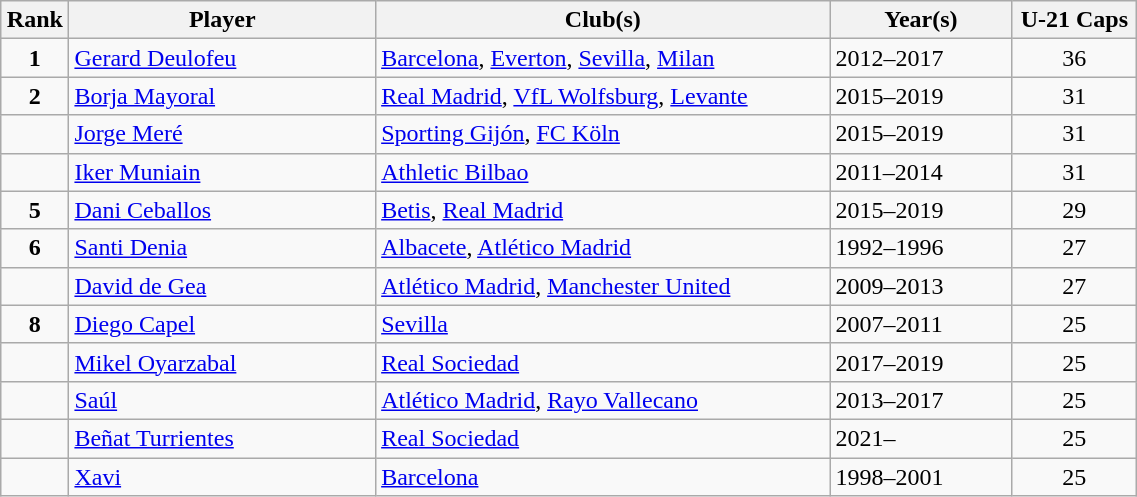<table class="wikitable" width=60%>
<tr>
<th width = 6%>Rank</th>
<th width = 27%>Player</th>
<th width = 40%>Club(s)</th>
<th width = 16%>Year(s)</th>
<th width = 11%>U-21 Caps</th>
</tr>
<tr>
<td align=center><strong>1</strong></td>
<td><a href='#'>Gerard Deulofeu</a></td>
<td><a href='#'>Barcelona</a>, <a href='#'>Everton</a>, <a href='#'>Sevilla</a>, <a href='#'>Milan</a></td>
<td>2012–2017</td>
<td align=center>36</td>
</tr>
<tr>
<td align=center><strong>2</strong></td>
<td><a href='#'>Borja Mayoral</a></td>
<td><a href='#'>Real Madrid</a>, <a href='#'>VfL Wolfsburg</a>, <a href='#'>Levante</a></td>
<td>2015–2019</td>
<td align=center>31</td>
</tr>
<tr>
<td align=center> </td>
<td><a href='#'>Jorge Meré</a></td>
<td><a href='#'>Sporting Gijón</a>, <a href='#'>FC Köln</a></td>
<td>2015–2019</td>
<td align=center>31</td>
</tr>
<tr>
<td align=center> </td>
<td><a href='#'>Iker Muniain</a></td>
<td><a href='#'>Athletic Bilbao</a></td>
<td>2011–2014</td>
<td align=center>31</td>
</tr>
<tr>
<td align=center><strong>5</strong></td>
<td><a href='#'>Dani Ceballos</a></td>
<td><a href='#'>Betis</a>, <a href='#'>Real Madrid</a></td>
<td>2015–2019</td>
<td align=center>29</td>
</tr>
<tr>
<td align=center><strong>6</strong></td>
<td><a href='#'>Santi Denia</a></td>
<td><a href='#'>Albacete</a>, <a href='#'>Atlético Madrid</a></td>
<td>1992–1996</td>
<td align=center>27</td>
</tr>
<tr>
<td align=center> </td>
<td><a href='#'>David de Gea</a></td>
<td><a href='#'>Atlético Madrid</a>, <a href='#'>Manchester United</a></td>
<td>2009–2013</td>
<td align=center>27</td>
</tr>
<tr>
<td align=center><strong>8</strong></td>
<td><a href='#'>Diego Capel</a></td>
<td><a href='#'>Sevilla</a></td>
<td>2007–2011</td>
<td align=center>25</td>
</tr>
<tr>
<td align=center> </td>
<td><a href='#'>Mikel Oyarzabal</a></td>
<td><a href='#'>Real Sociedad</a></td>
<td>2017–2019</td>
<td align=center>25</td>
</tr>
<tr>
<td align=center> </td>
<td><a href='#'>Saúl</a></td>
<td><a href='#'>Atlético Madrid</a>, <a href='#'>Rayo Vallecano</a></td>
<td>2013–2017</td>
<td align=center>25</td>
</tr>
<tr>
<td align=center> </td>
<td><a href='#'>Beñat Turrientes</a></td>
<td><a href='#'>Real Sociedad</a></td>
<td>2021–</td>
<td align=center>25</td>
</tr>
<tr>
<td align=center> </td>
<td><a href='#'>Xavi</a></td>
<td><a href='#'>Barcelona</a></td>
<td>1998–2001</td>
<td align=center>25</td>
</tr>
</table>
